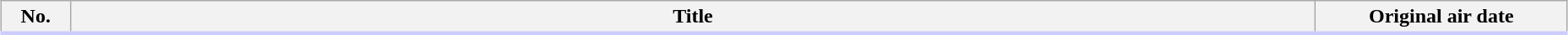<table class="plainrowheaders wikitable" style="width:98%; margin:auto; background:#FFF;">
<tr style="border-bottom: 3px solid #CCF;">
<th style="width:3em;">No.</th>
<th>Title</th>
<th style="width:12em;">Original air date<br>










</th>
</tr>
</table>
